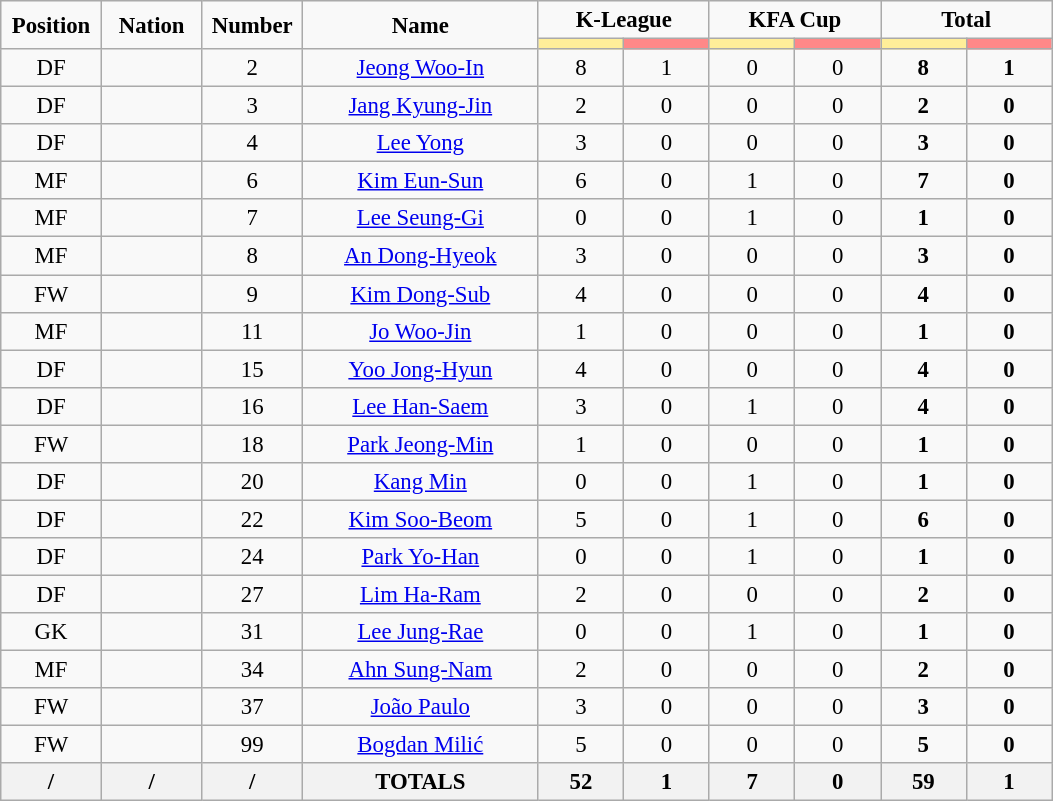<table class="wikitable" style="font-size: 95%; text-align: center;">
<tr>
<td rowspan="2" width="60" align="center"><strong>Position</strong></td>
<td rowspan="2" width="60" align="center"><strong>Nation</strong></td>
<td rowspan="2" width="60" align="center"><strong>Number</strong></td>
<td rowspan="2" width="150" align="center"><strong>Name</strong></td>
<td colspan="2" width="100" align="center"><strong>K-League</strong></td>
<td colspan="2" width="100" align="center"><strong>KFA Cup</strong></td>
<td colspan="2" width="100" align="center"><strong>Total</strong></td>
</tr>
<tr>
<th width="50" style="background: #FFEE99"></th>
<th width="50" style="background: #FF8888"></th>
<th width="50" style="background: #FFEE99"></th>
<th width="50" style="background: #FF8888"></th>
<th width="50" style="background: #FFEE99"></th>
<th width="50" style="background: #FF8888"></th>
</tr>
<tr>
<td>DF</td>
<td></td>
<td>2</td>
<td><a href='#'>Jeong Woo-In</a></td>
<td>8</td>
<td>1</td>
<td>0</td>
<td>0</td>
<td><strong>8</strong></td>
<td><strong>1</strong></td>
</tr>
<tr>
<td>DF</td>
<td></td>
<td>3</td>
<td><a href='#'>Jang Kyung-Jin</a></td>
<td>2</td>
<td>0</td>
<td>0</td>
<td>0</td>
<td><strong>2</strong></td>
<td><strong>0</strong></td>
</tr>
<tr>
<td>DF</td>
<td></td>
<td>4</td>
<td><a href='#'>Lee Yong</a></td>
<td>3</td>
<td>0</td>
<td>0</td>
<td>0</td>
<td><strong>3</strong></td>
<td><strong>0</strong></td>
</tr>
<tr>
<td>MF</td>
<td></td>
<td>6</td>
<td><a href='#'>Kim Eun-Sun</a></td>
<td>6</td>
<td>0</td>
<td>1</td>
<td>0</td>
<td><strong>7</strong></td>
<td><strong>0</strong></td>
</tr>
<tr>
<td>MF</td>
<td></td>
<td>7</td>
<td><a href='#'>Lee Seung-Gi</a></td>
<td>0</td>
<td>0</td>
<td>1</td>
<td>0</td>
<td><strong>1</strong></td>
<td><strong>0</strong></td>
</tr>
<tr>
<td>MF</td>
<td></td>
<td>8</td>
<td><a href='#'>An Dong-Hyeok</a></td>
<td>3</td>
<td>0</td>
<td>0</td>
<td>0</td>
<td><strong>3</strong></td>
<td><strong>0</strong></td>
</tr>
<tr>
<td>FW</td>
<td></td>
<td>9</td>
<td><a href='#'>Kim Dong-Sub</a></td>
<td>4</td>
<td>0</td>
<td>0</td>
<td>0</td>
<td><strong>4</strong></td>
<td><strong>0</strong></td>
</tr>
<tr>
<td>MF</td>
<td></td>
<td>11</td>
<td><a href='#'>Jo Woo-Jin</a></td>
<td>1</td>
<td>0</td>
<td>0</td>
<td>0</td>
<td><strong>1</strong></td>
<td><strong>0</strong></td>
</tr>
<tr>
<td>DF</td>
<td></td>
<td>15</td>
<td><a href='#'>Yoo Jong-Hyun</a></td>
<td>4</td>
<td>0</td>
<td>0</td>
<td>0</td>
<td><strong>4</strong></td>
<td><strong>0</strong></td>
</tr>
<tr>
<td>DF</td>
<td></td>
<td>16</td>
<td><a href='#'>Lee Han-Saem</a></td>
<td>3</td>
<td>0</td>
<td>1</td>
<td>0</td>
<td><strong>4</strong></td>
<td><strong>0</strong></td>
</tr>
<tr>
<td>FW</td>
<td></td>
<td>18</td>
<td><a href='#'>Park Jeong-Min</a></td>
<td>1</td>
<td>0</td>
<td>0</td>
<td>0</td>
<td><strong>1</strong></td>
<td><strong>0</strong></td>
</tr>
<tr>
<td>DF</td>
<td></td>
<td>20</td>
<td><a href='#'>Kang Min</a></td>
<td>0</td>
<td>0</td>
<td>1</td>
<td>0</td>
<td><strong>1</strong></td>
<td><strong>0</strong></td>
</tr>
<tr>
<td>DF</td>
<td></td>
<td>22</td>
<td><a href='#'>Kim Soo-Beom</a></td>
<td>5</td>
<td>0</td>
<td>1</td>
<td>0</td>
<td><strong>6</strong></td>
<td><strong>0</strong></td>
</tr>
<tr>
<td>DF</td>
<td></td>
<td>24</td>
<td><a href='#'>Park Yo-Han</a></td>
<td>0</td>
<td>0</td>
<td>1</td>
<td>0</td>
<td><strong>1</strong></td>
<td><strong>0</strong></td>
</tr>
<tr>
<td>DF</td>
<td></td>
<td>27</td>
<td><a href='#'>Lim Ha-Ram</a></td>
<td>2</td>
<td>0</td>
<td>0</td>
<td>0</td>
<td><strong>2</strong></td>
<td><strong>0</strong></td>
</tr>
<tr>
<td>GK</td>
<td></td>
<td>31</td>
<td><a href='#'>Lee Jung-Rae</a></td>
<td>0</td>
<td>0</td>
<td>1</td>
<td>0</td>
<td><strong>1</strong></td>
<td><strong>0</strong></td>
</tr>
<tr>
<td>MF</td>
<td></td>
<td>34</td>
<td><a href='#'>Ahn Sung-Nam</a></td>
<td>2</td>
<td>0</td>
<td>0</td>
<td>0</td>
<td><strong>2</strong></td>
<td><strong>0</strong></td>
</tr>
<tr>
<td>FW</td>
<td></td>
<td>37</td>
<td><a href='#'>João Paulo</a></td>
<td>3</td>
<td>0</td>
<td>0</td>
<td>0</td>
<td><strong>3</strong></td>
<td><strong>0</strong></td>
</tr>
<tr>
<td>FW</td>
<td></td>
<td>99</td>
<td><a href='#'>Bogdan Milić</a></td>
<td>5</td>
<td>0</td>
<td>0</td>
<td>0</td>
<td><strong>5</strong></td>
<td><strong>0</strong></td>
</tr>
<tr>
<th>/</th>
<th>/</th>
<th>/</th>
<th>TOTALS</th>
<th>52</th>
<th>1</th>
<th>7</th>
<th>0</th>
<th>59</th>
<th>1</th>
</tr>
</table>
